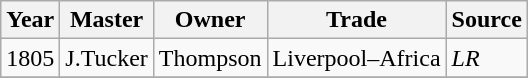<table class=" wikitable">
<tr>
<th>Year</th>
<th>Master</th>
<th>Owner</th>
<th>Trade</th>
<th>Source</th>
</tr>
<tr>
<td>1805</td>
<td>J.Tucker</td>
<td>Thompson</td>
<td>Liverpool–Africa</td>
<td><em>LR</em></td>
</tr>
<tr>
</tr>
</table>
